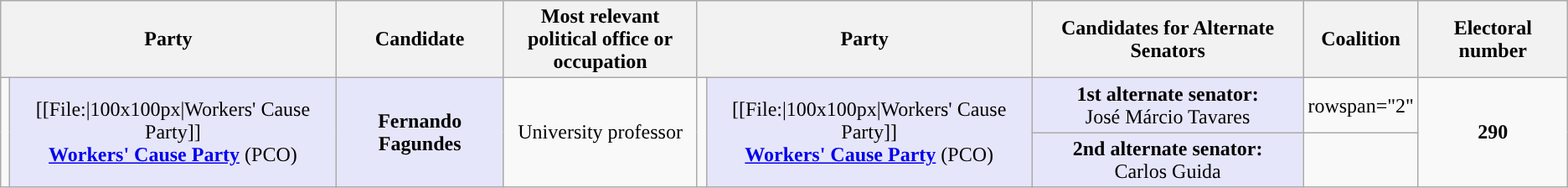<table class="wikitable" style="text-align:center">
<tr>
<th colspan="2">Party</th>
<th>Candidate</th>
<th style="max-width:10em">Most relevant political office or occupation</th>
<th colspan="2">Party</th>
<th>Candidates for Alternate Senators</th>
<th>Coalition</th>
<th>Electoral number</th>
</tr>
<tr>
<td rowspan="2" style="background:"></td>
<td rowspan="2" style="background:lavender;" max-width:150px>[[File:|100x100px|Workers' Cause Party]]<br><strong><a href='#'>Workers' Cause Party</a></strong> (PCO)</td>
<td rowspan="2" style="background:lavender;" max-width:150px><strong>Fernando Fagundes</strong></td>
<td rowspan="2" style="max-width:10em">University professor</td>
<td rowspan="2" style="background:"></td>
<td rowspan="2" style="background:lavender;" max-width:150px>[[File:|100x100px|Workers' Cause Party]]<br><strong><a href='#'>Workers' Cause Party</a></strong> (PCO)</td>
<td style="background:lavender;"><strong>1st alternate senator:</strong><br>José Márcio Tavares</td>
<td>rowspan="2" </td>
<td rowspan="2"><strong>290</strong></td>
</tr>
<tr>
<td style="background:lavender;"><strong>2nd alternate senator:</strong><br>Carlos Guida</td>
</tr>
</table>
